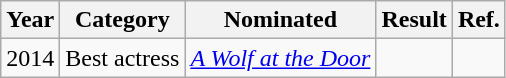<table class="wikitable">
<tr>
<th>Year</th>
<th>Category</th>
<th>Nominated</th>
<th>Result</th>
<th>Ref.</th>
</tr>
<tr>
<td>2014</td>
<td>Best actress</td>
<td><em><a href='#'>A Wolf at the Door</a></em></td>
<td></td>
<td></td>
</tr>
</table>
